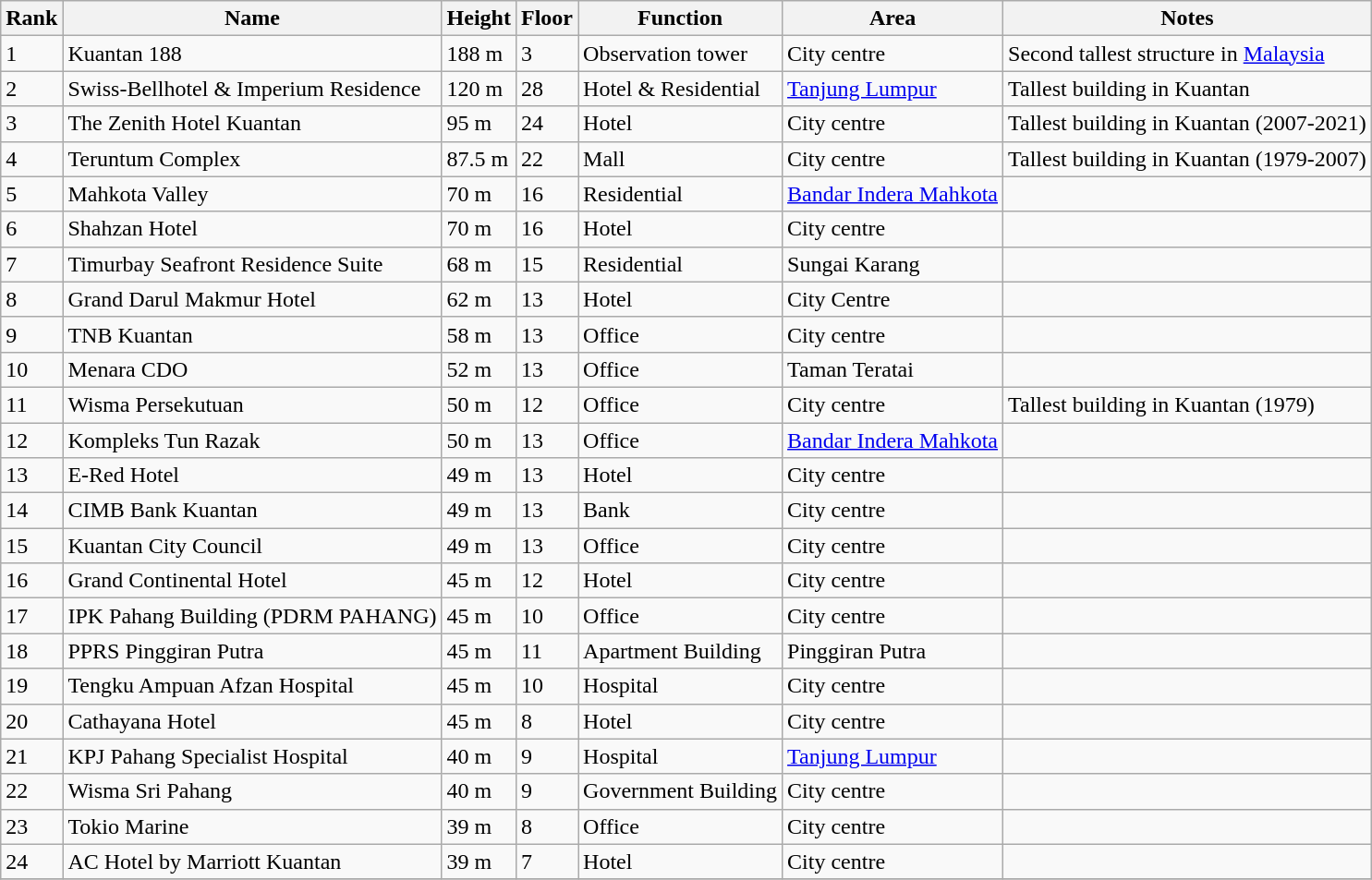<table class="wikitable sortable">
<tr>
<th>Rank</th>
<th>Name</th>
<th>Height</th>
<th>Floor</th>
<th>Function</th>
<th>Area</th>
<th>Notes</th>
</tr>
<tr>
<td>1</td>
<td>Kuantan 188</td>
<td>188 m</td>
<td>3</td>
<td>Observation tower</td>
<td>City centre</td>
<td>Second tallest structure in <a href='#'>Malaysia</a></td>
</tr>
<tr>
<td>2</td>
<td>Swiss-Bellhotel & Imperium Residence</td>
<td>120 m</td>
<td>28</td>
<td>Hotel & Residential</td>
<td><a href='#'>Tanjung Lumpur</a></td>
<td>Tallest building in Kuantan</td>
</tr>
<tr>
<td>3</td>
<td>The Zenith Hotel Kuantan</td>
<td>95 m</td>
<td>24</td>
<td>Hotel</td>
<td>City centre</td>
<td>Tallest building in Kuantan (2007-2021)</td>
</tr>
<tr>
<td>4</td>
<td>Teruntum Complex</td>
<td>87.5 m</td>
<td>22</td>
<td>Mall</td>
<td>City centre</td>
<td>Tallest building in Kuantan (1979-2007)</td>
</tr>
<tr>
<td>5</td>
<td>Mahkota Valley</td>
<td>70 m</td>
<td>16</td>
<td>Residential</td>
<td><a href='#'>Bandar Indera Mahkota</a></td>
<td></td>
</tr>
<tr>
<td>6</td>
<td>Shahzan Hotel</td>
<td>70 m</td>
<td>16</td>
<td>Hotel</td>
<td>City centre</td>
<td></td>
</tr>
<tr>
<td>7</td>
<td>Timurbay Seafront Residence Suite</td>
<td>68 m</td>
<td>15</td>
<td>Residential</td>
<td>Sungai Karang</td>
<td></td>
</tr>
<tr>
<td>8</td>
<td>Grand Darul Makmur Hotel</td>
<td>62 m</td>
<td>13</td>
<td>Hotel</td>
<td>City Centre</td>
<td></td>
</tr>
<tr>
<td>9</td>
<td>TNB Kuantan</td>
<td>58 m</td>
<td>13</td>
<td>Office</td>
<td>City centre</td>
<td></td>
</tr>
<tr>
<td>10</td>
<td>Menara CDO</td>
<td>52 m</td>
<td>13</td>
<td>Office</td>
<td>Taman Teratai</td>
<td></td>
</tr>
<tr>
<td>11</td>
<td>Wisma Persekutuan</td>
<td>50 m</td>
<td>12</td>
<td>Office</td>
<td>City centre</td>
<td>Tallest building in Kuantan (1979)</td>
</tr>
<tr>
<td>12</td>
<td>Kompleks Tun Razak</td>
<td>50 m</td>
<td>13</td>
<td>Office</td>
<td><a href='#'>Bandar Indera Mahkota</a></td>
<td></td>
</tr>
<tr>
<td>13</td>
<td>E-Red Hotel</td>
<td>49 m</td>
<td>13</td>
<td>Hotel</td>
<td>City centre</td>
<td></td>
</tr>
<tr>
<td>14</td>
<td>CIMB Bank Kuantan</td>
<td>49 m</td>
<td>13</td>
<td>Bank</td>
<td>City centre</td>
<td></td>
</tr>
<tr>
<td>15</td>
<td>Kuantan City Council</td>
<td>49 m</td>
<td>13</td>
<td>Office</td>
<td>City centre</td>
<td></td>
</tr>
<tr>
<td>16</td>
<td>Grand Continental Hotel</td>
<td>45 m</td>
<td>12</td>
<td>Hotel</td>
<td>City centre</td>
<td></td>
</tr>
<tr>
<td>17</td>
<td>IPK Pahang Building (PDRM PAHANG)</td>
<td>45 m</td>
<td>10</td>
<td>Office</td>
<td>City centre</td>
<td></td>
</tr>
<tr>
<td>18</td>
<td>PPRS Pinggiran Putra</td>
<td>45 m</td>
<td>11</td>
<td>Apartment Building</td>
<td>Pinggiran Putra</td>
<td></td>
</tr>
<tr>
<td>19</td>
<td>Tengku Ampuan Afzan Hospital</td>
<td>45 m</td>
<td>10</td>
<td>Hospital</td>
<td>City centre</td>
<td></td>
</tr>
<tr>
<td>20</td>
<td>Cathayana Hotel</td>
<td>45 m</td>
<td>8</td>
<td>Hotel</td>
<td>City centre</td>
<td></td>
</tr>
<tr>
<td>21</td>
<td>KPJ Pahang Specialist Hospital</td>
<td>40 m</td>
<td>9</td>
<td>Hospital</td>
<td><a href='#'>Tanjung Lumpur</a></td>
<td></td>
</tr>
<tr>
<td>22</td>
<td>Wisma Sri Pahang</td>
<td>40 m</td>
<td>9</td>
<td>Government Building</td>
<td>City centre</td>
<td></td>
</tr>
<tr>
<td>23</td>
<td>Tokio Marine</td>
<td>39 m</td>
<td>8</td>
<td>Office</td>
<td>City centre</td>
<td></td>
</tr>
<tr>
<td>24</td>
<td>AC Hotel by Marriott Kuantan</td>
<td>39 m</td>
<td>7</td>
<td>Hotel</td>
<td>City centre</td>
<td></td>
</tr>
<tr>
</tr>
</table>
